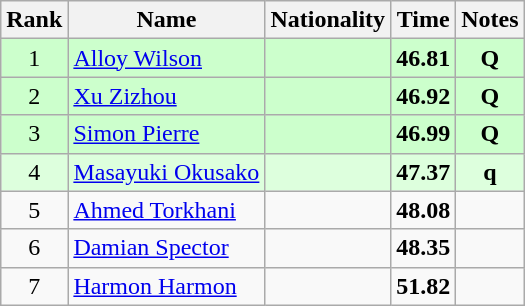<table class="wikitable sortable" style="text-align:center">
<tr>
<th>Rank</th>
<th>Name</th>
<th>Nationality</th>
<th>Time</th>
<th>Notes</th>
</tr>
<tr bgcolor=ccffcc>
<td>1</td>
<td align=left><a href='#'>Alloy Wilson</a></td>
<td align=left></td>
<td><strong>46.81</strong></td>
<td><strong>Q</strong></td>
</tr>
<tr bgcolor=ccffcc>
<td>2</td>
<td align=left><a href='#'>Xu Zizhou</a></td>
<td align=left></td>
<td><strong>46.92</strong></td>
<td><strong>Q</strong></td>
</tr>
<tr bgcolor=ccffcc>
<td>3</td>
<td align=left><a href='#'>Simon Pierre</a></td>
<td align=left></td>
<td><strong>46.99</strong></td>
<td><strong>Q</strong></td>
</tr>
<tr bgcolor=ddffdd>
<td>4</td>
<td align=left><a href='#'>Masayuki Okusako</a></td>
<td align=left></td>
<td><strong>47.37</strong></td>
<td><strong>q</strong></td>
</tr>
<tr>
<td>5</td>
<td align=left><a href='#'>Ahmed Torkhani</a></td>
<td align=left></td>
<td><strong>48.08</strong></td>
<td></td>
</tr>
<tr>
<td>6</td>
<td align=left><a href='#'>Damian Spector</a></td>
<td align=left></td>
<td><strong>48.35</strong></td>
<td></td>
</tr>
<tr>
<td>7</td>
<td align=left><a href='#'>Harmon Harmon</a></td>
<td align=left></td>
<td><strong>51.82</strong></td>
<td></td>
</tr>
</table>
